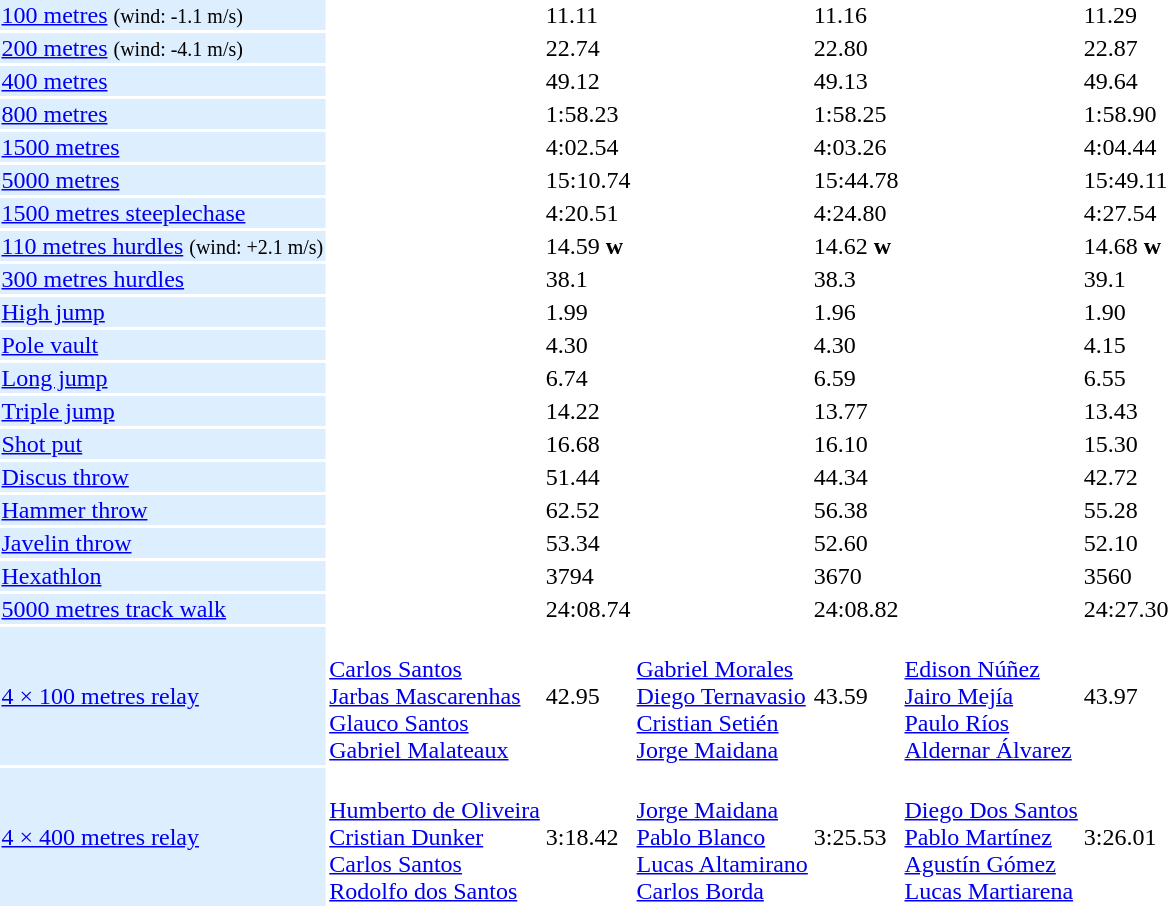<table>
<tr>
<td bgcolor = DDEEFF><a href='#'>100 metres</a> <small>(wind: -1.1 m/s)</small></td>
<td></td>
<td>11.11</td>
<td></td>
<td>11.16</td>
<td></td>
<td>11.29</td>
</tr>
<tr>
<td bgcolor = DDEEFF><a href='#'>200 metres</a> <small>(wind: -4.1 m/s)</small></td>
<td></td>
<td>22.74</td>
<td></td>
<td>22.80</td>
<td></td>
<td>22.87</td>
</tr>
<tr>
<td bgcolor = DDEEFF><a href='#'>400 metres</a></td>
<td></td>
<td>49.12</td>
<td></td>
<td>49.13</td>
<td></td>
<td>49.64</td>
</tr>
<tr>
<td bgcolor = DDEEFF><a href='#'>800 metres</a></td>
<td></td>
<td>1:58.23</td>
<td></td>
<td>1:58.25</td>
<td></td>
<td>1:58.90</td>
</tr>
<tr>
<td bgcolor = DDEEFF><a href='#'>1500 metres</a></td>
<td></td>
<td>4:02.54</td>
<td></td>
<td>4:03.26</td>
<td></td>
<td>4:04.44</td>
</tr>
<tr>
<td bgcolor = DDEEFF><a href='#'>5000 metres</a></td>
<td></td>
<td>15:10.74</td>
<td></td>
<td>15:44.78</td>
<td></td>
<td>15:49.11</td>
</tr>
<tr>
<td bgcolor = DDEEFF><a href='#'>1500 metres steeplechase</a></td>
<td></td>
<td>4:20.51</td>
<td></td>
<td>4:24.80</td>
<td></td>
<td>4:27.54</td>
</tr>
<tr>
<td bgcolor = DDEEFF><a href='#'>110 metres hurdles</a> <small>(wind: +2.1 m/s)</small></td>
<td></td>
<td>14.59 <strong>w</strong></td>
<td></td>
<td>14.62 <strong>w</strong></td>
<td></td>
<td>14.68 <strong>w</strong></td>
</tr>
<tr>
<td bgcolor = DDEEFF><a href='#'>300 metres hurdles</a></td>
<td></td>
<td>38.1</td>
<td></td>
<td>38.3</td>
<td></td>
<td>39.1</td>
</tr>
<tr>
<td bgcolor = DDEEFF><a href='#'>High jump</a></td>
<td></td>
<td>1.99</td>
<td></td>
<td>1.96</td>
<td></td>
<td>1.90</td>
</tr>
<tr>
<td bgcolor = DDEEFF><a href='#'>Pole vault</a></td>
<td></td>
<td>4.30</td>
<td></td>
<td>4.30</td>
<td></td>
<td>4.15</td>
</tr>
<tr>
<td bgcolor = DDEEFF><a href='#'>Long jump</a></td>
<td></td>
<td>6.74</td>
<td></td>
<td>6.59</td>
<td></td>
<td>6.55</td>
</tr>
<tr>
<td bgcolor = DDEEFF><a href='#'>Triple jump</a></td>
<td></td>
<td>14.22</td>
<td></td>
<td>13.77</td>
<td></td>
<td>13.43</td>
</tr>
<tr>
<td bgcolor = DDEEFF><a href='#'>Shot put</a></td>
<td></td>
<td>16.68</td>
<td></td>
<td>16.10</td>
<td></td>
<td>15.30</td>
</tr>
<tr>
<td bgcolor = DDEEFF><a href='#'>Discus throw</a></td>
<td></td>
<td>51.44</td>
<td></td>
<td>44.34</td>
<td></td>
<td>42.72</td>
</tr>
<tr>
<td bgcolor = DDEEFF><a href='#'>Hammer throw</a></td>
<td></td>
<td>62.52</td>
<td></td>
<td>56.38</td>
<td></td>
<td>55.28</td>
</tr>
<tr>
<td bgcolor = DDEEFF><a href='#'>Javelin throw</a></td>
<td></td>
<td>53.34</td>
<td></td>
<td>52.60</td>
<td></td>
<td>52.10</td>
</tr>
<tr>
<td bgcolor = DDEEFF><a href='#'>Hexathlon</a></td>
<td></td>
<td>3794</td>
<td></td>
<td>3670</td>
<td></td>
<td>3560</td>
</tr>
<tr>
<td bgcolor = DDEEFF><a href='#'>5000 metres track walk</a></td>
<td></td>
<td>24:08.74</td>
<td></td>
<td>24:08.82</td>
<td></td>
<td>24:27.30</td>
</tr>
<tr>
<td bgcolor = DDEEFF><a href='#'>4 × 100 metres relay</a></td>
<td> <br> <a href='#'>Carlos Santos</a> <br> <a href='#'>Jarbas Mascarenhas</a> <br> <a href='#'>Glauco Santos</a> <br> <a href='#'>Gabriel Malateaux</a></td>
<td>42.95</td>
<td> <br> <a href='#'>Gabriel Morales</a> <br> <a href='#'>Diego Ternavasio</a> <br> <a href='#'>Cristian Setién</a> <br> <a href='#'>Jorge Maidana</a></td>
<td>43.59</td>
<td> <br> <a href='#'>Edison Núñez</a> <br> <a href='#'>Jairo Mejía</a> <br> <a href='#'>Paulo Ríos</a> <br> <a href='#'>Aldernar Álvarez</a></td>
<td>43.97</td>
</tr>
<tr>
<td bgcolor = DDEEFF><a href='#'>4 × 400 metres relay</a></td>
<td> <br> <a href='#'>Humberto de Oliveira</a> <br> <a href='#'>Cristian Dunker</a> <br> <a href='#'>Carlos Santos</a> <br> <a href='#'>Rodolfo dos Santos</a></td>
<td>3:18.42</td>
<td> <br> <a href='#'>Jorge Maidana</a> <br> <a href='#'>Pablo Blanco</a> <br> <a href='#'>Lucas Altamirano</a> <br> <a href='#'>Carlos Borda</a></td>
<td>3:25.53</td>
<td> <br> <a href='#'>Diego Dos Santos</a> <br> <a href='#'>Pablo Martínez</a> <br> <a href='#'>Agustín Gómez</a> <br> <a href='#'>Lucas Martiarena</a></td>
<td>3:26.01</td>
</tr>
</table>
